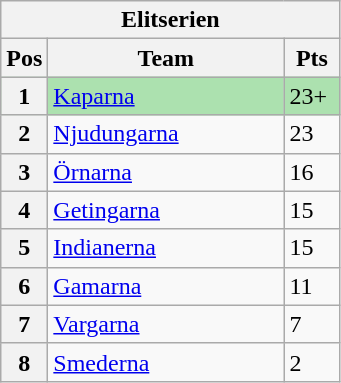<table class="wikitable">
<tr>
<th colspan="3">Elitserien</th>
</tr>
<tr>
<th width=20>Pos</th>
<th width=150>Team</th>
<th width=30>Pts</th>
</tr>
<tr style="background:#ACE1AF;">
<th>1</th>
<td><a href='#'>Kaparna</a></td>
<td>23+</td>
</tr>
<tr>
<th>2</th>
<td><a href='#'>Njudungarna</a></td>
<td>23</td>
</tr>
<tr>
<th>3</th>
<td><a href='#'>Örnarna</a></td>
<td>16</td>
</tr>
<tr>
<th>4</th>
<td><a href='#'>Getingarna</a></td>
<td>15</td>
</tr>
<tr>
<th>5</th>
<td><a href='#'>Indianerna</a></td>
<td>15</td>
</tr>
<tr>
<th>6</th>
<td><a href='#'>Gamarna</a></td>
<td>11</td>
</tr>
<tr>
<th>7</th>
<td><a href='#'>Vargarna</a></td>
<td>7</td>
</tr>
<tr>
<th>8</th>
<td><a href='#'>Smederna</a></td>
<td>2</td>
</tr>
</table>
